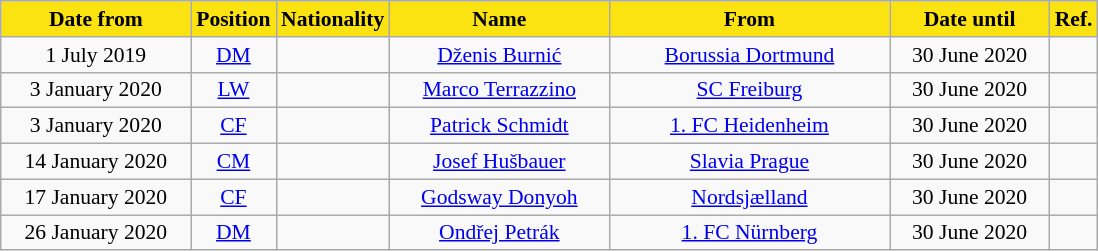<table class="wikitable"  style="text-align:center; font-size:90%; ">
<tr>
<th style="background:#FBE311; color:black; width:120px;">Date from</th>
<th style="background:#FBE311; color:black; width:50px;">Position</th>
<th style="background:#FBE311; color:black; width:50px;">Nationality</th>
<th style="background:#FBE311; color:black; width:140px;">Name</th>
<th style="background:#FBE311; color:black; width:180px;">From</th>
<th style="background:#FBE311; color:black; width:100px;">Date until</th>
<th style="background:#FBE311; color:black; width:25px;">Ref.</th>
</tr>
<tr>
<td>1 July 2019</td>
<td><a href='#'>DM</a></td>
<td></td>
<td><a href='#'>Dženis Burnić</a></td>
<td> <a href='#'>Borussia Dortmund</a></td>
<td>30 June 2020</td>
<td></td>
</tr>
<tr>
<td>3 January 2020</td>
<td><a href='#'>LW</a></td>
<td></td>
<td><a href='#'>Marco Terrazzino</a></td>
<td> <a href='#'>SC Freiburg</a></td>
<td>30 June 2020</td>
<td></td>
</tr>
<tr>
<td>3 January 2020</td>
<td><a href='#'>CF</a></td>
<td></td>
<td><a href='#'>Patrick Schmidt</a></td>
<td> <a href='#'>1. FC Heidenheim</a></td>
<td>30 June 2020</td>
<td></td>
</tr>
<tr>
<td>14 January 2020</td>
<td><a href='#'>CM</a></td>
<td></td>
<td><a href='#'>Josef Hušbauer</a></td>
<td> <a href='#'>Slavia Prague</a></td>
<td>30 June 2020</td>
<td></td>
</tr>
<tr>
<td>17 January 2020</td>
<td><a href='#'>CF</a></td>
<td></td>
<td><a href='#'>Godsway Donyoh</a></td>
<td> <a href='#'>Nordsjælland</a></td>
<td>30 June 2020</td>
<td></td>
</tr>
<tr>
<td>26 January 2020</td>
<td><a href='#'>DM</a></td>
<td></td>
<td><a href='#'>Ondřej Petrák</a></td>
<td> <a href='#'>1. FC Nürnberg</a></td>
<td>30 June 2020</td>
<td></td>
</tr>
</table>
